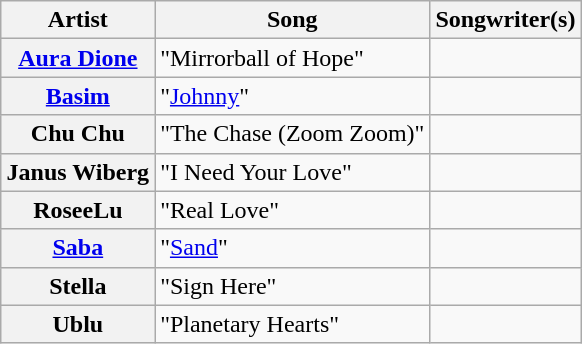<table class="sortable wikitable plainrowheaders" style="margin: 1em auto 1em auto">
<tr>
<th scope="col">Artist</th>
<th scope="col">Song</th>
<th scope="col">Songwriter(s)</th>
</tr>
<tr>
<th scope="row"><a href='#'>Aura Dione</a></th>
<td>"Mirrorball of Hope"</td>
<td></td>
</tr>
<tr>
<th scope="row"><a href='#'>Basim</a></th>
<td>"<a href='#'>Johnny</a>"</td>
<td></td>
</tr>
<tr>
<th scope="row">Chu Chu</th>
<td>"The Chase (Zoom Zoom)"</td>
<td></td>
</tr>
<tr>
<th scope="row">Janus Wiberg</th>
<td>"I Need Your Love"</td>
<td></td>
</tr>
<tr>
<th scope="row">RoseeLu</th>
<td>"Real Love"</td>
<td></td>
</tr>
<tr>
<th scope="row"><a href='#'>Saba</a></th>
<td>"<a href='#'>Sand</a>"</td>
<td></td>
</tr>
<tr>
<th scope="row">Stella</th>
<td>"Sign Here"</td>
<td></td>
</tr>
<tr>
<th scope="row">Ublu</th>
<td>"Planetary Hearts"</td>
<td></td>
</tr>
</table>
